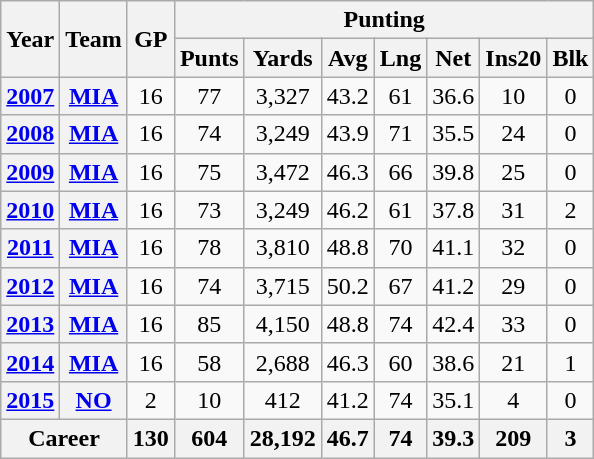<table class="wikitable" style="text-align:center;">
<tr>
<th rowspan="2">Year</th>
<th rowspan="2">Team</th>
<th rowspan="2">GP</th>
<th colspan="7">Punting</th>
</tr>
<tr>
<th>Punts</th>
<th>Yards</th>
<th>Avg</th>
<th>Lng</th>
<th>Net</th>
<th>Ins20</th>
<th>Blk</th>
</tr>
<tr>
<th><a href='#'>2007</a></th>
<th><a href='#'>MIA</a></th>
<td>16</td>
<td>77</td>
<td>3,327</td>
<td>43.2</td>
<td>61</td>
<td>36.6</td>
<td>10</td>
<td>0</td>
</tr>
<tr>
<th><a href='#'>2008</a></th>
<th><a href='#'>MIA</a></th>
<td>16</td>
<td>74</td>
<td>3,249</td>
<td>43.9</td>
<td>71</td>
<td>35.5</td>
<td>24</td>
<td>0</td>
</tr>
<tr>
<th><a href='#'>2009</a></th>
<th><a href='#'>MIA</a></th>
<td>16</td>
<td>75</td>
<td>3,472</td>
<td>46.3</td>
<td>66</td>
<td>39.8</td>
<td>25</td>
<td>0</td>
</tr>
<tr>
<th><a href='#'>2010</a></th>
<th><a href='#'>MIA</a></th>
<td>16</td>
<td>73</td>
<td>3,249</td>
<td>46.2</td>
<td>61</td>
<td>37.8</td>
<td>31</td>
<td>2</td>
</tr>
<tr>
<th><a href='#'>2011</a></th>
<th><a href='#'>MIA</a></th>
<td>16</td>
<td>78</td>
<td>3,810</td>
<td>48.8</td>
<td>70</td>
<td>41.1</td>
<td>32</td>
<td>0</td>
</tr>
<tr>
<th><a href='#'>2012</a></th>
<th><a href='#'>MIA</a></th>
<td>16</td>
<td>74</td>
<td>3,715</td>
<td>50.2</td>
<td>67</td>
<td>41.2</td>
<td>29</td>
<td>0</td>
</tr>
<tr>
<th><a href='#'>2013</a></th>
<th><a href='#'>MIA</a></th>
<td>16</td>
<td>85</td>
<td>4,150</td>
<td>48.8</td>
<td>74</td>
<td>42.4</td>
<td>33</td>
<td>0</td>
</tr>
<tr>
<th><a href='#'>2014</a></th>
<th><a href='#'>MIA</a></th>
<td>16</td>
<td>58</td>
<td>2,688</td>
<td>46.3</td>
<td>60</td>
<td>38.6</td>
<td>21</td>
<td>1</td>
</tr>
<tr>
<th><a href='#'>2015</a></th>
<th><a href='#'>NO</a></th>
<td>2</td>
<td>10</td>
<td>412</td>
<td>41.2</td>
<td>74</td>
<td>35.1</td>
<td>4</td>
<td>0</td>
</tr>
<tr>
<th colspan="2">Career</th>
<th>130</th>
<th>604</th>
<th>28,192</th>
<th>46.7</th>
<th>74</th>
<th>39.3</th>
<th>209</th>
<th>3</th>
</tr>
</table>
